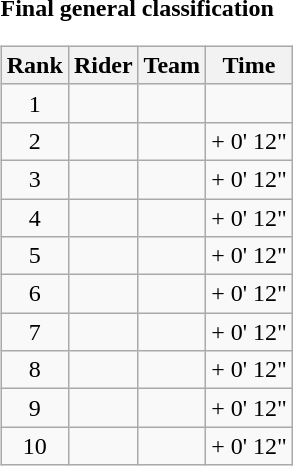<table>
<tr>
<td><strong>Final general classification</strong><br><table class="wikitable">
<tr>
<th scope="col">Rank</th>
<th scope="col">Rider</th>
<th scope="col">Team</th>
<th scope="col">Time</th>
</tr>
<tr>
<td style="text-align:center;">1</td>
<td></td>
<td></td>
<td style="text-align:right;"></td>
</tr>
<tr>
<td style="text-align:center;">2</td>
<td></td>
<td></td>
<td style="text-align:right;">+ 0' 12"</td>
</tr>
<tr>
<td style="text-align:center;">3</td>
<td></td>
<td></td>
<td style="text-align:right;">+ 0' 12"</td>
</tr>
<tr>
<td style="text-align:center;">4</td>
<td></td>
<td></td>
<td style="text-align:right;">+ 0' 12"</td>
</tr>
<tr>
<td style="text-align:center;">5</td>
<td></td>
<td></td>
<td style="text-align:right;">+ 0' 12"</td>
</tr>
<tr>
<td style="text-align:center;">6</td>
<td></td>
<td></td>
<td style="text-align:right;">+ 0' 12"</td>
</tr>
<tr>
<td style="text-align:center;">7</td>
<td></td>
<td></td>
<td style="text-align:right;">+ 0' 12"</td>
</tr>
<tr>
<td style="text-align:center;">8</td>
<td></td>
<td></td>
<td style="text-align:right;">+ 0' 12"</td>
</tr>
<tr>
<td style="text-align:center;">9</td>
<td></td>
<td></td>
<td style="text-align:right;">+ 0' 12"</td>
</tr>
<tr>
<td style="text-align:center;">10</td>
<td></td>
<td></td>
<td style="text-align:right;">+ 0' 12"</td>
</tr>
</table>
</td>
</tr>
</table>
